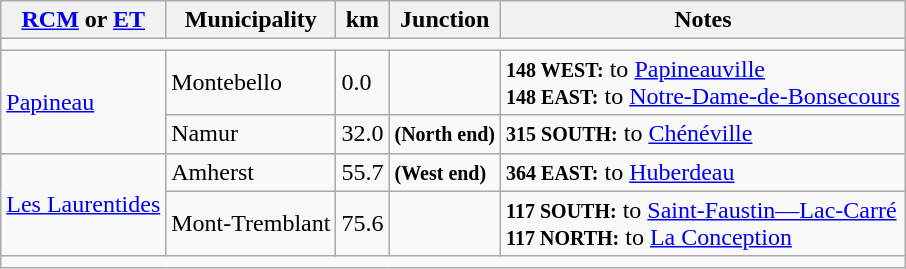<table class=wikitable>
<tr>
<th><a href='#'>RCM</a> or <a href='#'>ET</a></th>
<th>Municipality</th>
<th>km</th>
<th>Junction</th>
<th>Notes</th>
</tr>
<tr>
<td colspan="5"></td>
</tr>
<tr>
<td rowspan="2"><a href='#'>Papineau</a></td>
<td>Montebello</td>
<td>0.0</td>
<td></td>
<td><small><strong>148 WEST:</strong></small> to <a href='#'>Papineauville</a> <br> <small><strong>148 EAST:</strong></small> to <a href='#'>Notre-Dame-de-Bonsecours</a></td>
</tr>
<tr>
<td>Namur</td>
<td>32.0</td>
<td> <small><strong>(North end)</strong></small></td>
<td><small><strong>315 SOUTH:</strong></small> to <a href='#'>Chénéville</a></td>
</tr>
<tr>
<td rowspan="2"><a href='#'>Les Laurentides</a></td>
<td>Amherst</td>
<td>55.7</td>
<td> <small><strong>(West end)</strong></small></td>
<td><small><strong>364 EAST:</strong></small> to <a href='#'>Huberdeau</a></td>
</tr>
<tr>
<td>Mont-Tremblant</td>
<td>75.6</td>
<td></td>
<td><small><strong>117 SOUTH:</strong></small> to <a href='#'>Saint-Faustin—Lac-Carré</a> <br> <small><strong>117 NORTH:</strong></small> to <a href='#'>La Conception</a></td>
</tr>
<tr>
<td colspan="5"></td>
</tr>
</table>
